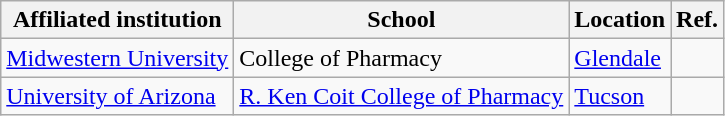<table class="wikitable sortable">
<tr>
<th>Affiliated institution</th>
<th>School</th>
<th>Location</th>
<th>Ref.</th>
</tr>
<tr>
<td><a href='#'>Midwestern University</a></td>
<td>College of Pharmacy</td>
<td><a href='#'>Glendale</a></td>
<td></td>
</tr>
<tr>
<td><a href='#'>University of Arizona</a></td>
<td><a href='#'>R. Ken Coit College of Pharmacy</a></td>
<td><a href='#'>Tucson</a></td>
<td></td>
</tr>
</table>
